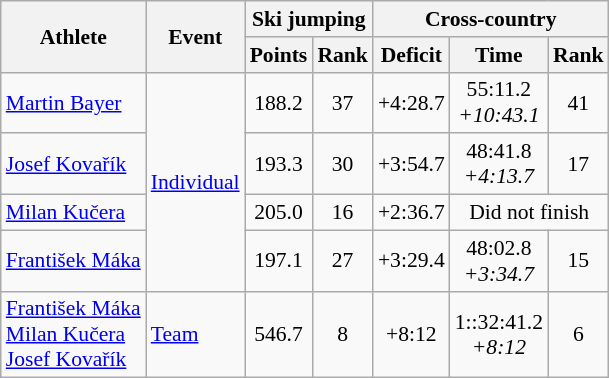<table class="wikitable" style="font-size:90%">
<tr>
<th rowspan="2">Athlete</th>
<th rowspan="2">Event</th>
<th colspan="2">Ski jumping</th>
<th colspan="6">Cross-country</th>
</tr>
<tr>
<th>Points</th>
<th>Rank</th>
<th>Deficit</th>
<th>Time</th>
<th>Rank</th>
</tr>
<tr align="center">
<td align="left"><a href='#'>Martin Bayer</a></td>
<td align="left" rowspan=4><a href='#'>Individual</a></td>
<td>188.2</td>
<td>37</td>
<td>+4:28.7</td>
<td>55:11.2<br> <em>+10:43.1</em></td>
<td>41</td>
</tr>
<tr align="center">
<td align="left"><a href='#'>Josef Kovařík</a></td>
<td>193.3</td>
<td>30</td>
<td>+3:54.7</td>
<td>48:41.8<br> <em>+4:13.7</em></td>
<td>17</td>
</tr>
<tr align="center">
<td align="left"><a href='#'>Milan Kučera</a></td>
<td>205.0</td>
<td>16</td>
<td>+2:36.7</td>
<td colspan=2>Did not finish</td>
</tr>
<tr align="center">
<td align="left"><a href='#'>František Máka</a></td>
<td>197.1</td>
<td>27</td>
<td>+3:29.4</td>
<td>48:02.8<br> <em>+3:34.7</em></td>
<td>15</td>
</tr>
<tr align="center">
<td align="left"><a href='#'>František Máka</a> <br> <a href='#'>Milan Kučera</a> <br> <a href='#'>Josef Kovařík</a></td>
<td align="left"><a href='#'>Team</a></td>
<td>546.7</td>
<td>8</td>
<td>+8:12</td>
<td>1::32:41.2<br> <em>+8:12</em></td>
<td>6</td>
</tr>
</table>
